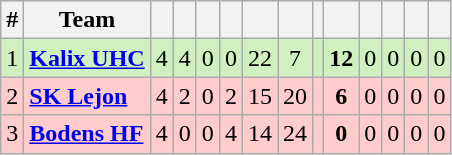<table class="wikitable sortable">
<tr>
<th>#</th>
<th>Team</th>
<th></th>
<th></th>
<th></th>
<th></th>
<th></th>
<th></th>
<th></th>
<th></th>
<th></th>
<th></th>
<th></th>
<th></th>
</tr>
<tr style="background: #D0F0C0;">
<td>1</td>
<td><strong><a href='#'>Kalix UHC</a></strong></td>
<td style="text-align: center;">4</td>
<td style="text-align: center;">4</td>
<td style="text-align: center;">0</td>
<td style="text-align: center;">0</td>
<td style="text-align: center;">22</td>
<td style="text-align: center;">7</td>
<td style="text-align: center;"></td>
<td style="text-align: center;"><strong>12</strong></td>
<td style="text-align: center;">0</td>
<td style="text-align: center;">0</td>
<td style="text-align: center;">0</td>
<td style="text-align: center;">0</td>
</tr>
<tr style="background: #FFCCCC;">
<td>2</td>
<td><strong><a href='#'>SK Lejon</a></strong></td>
<td style="text-align: center;">4</td>
<td style="text-align: center;">2</td>
<td style="text-align: center;">0</td>
<td style="text-align: center;">2</td>
<td style="text-align: center;">15</td>
<td style="text-align: center;">20</td>
<td style="text-align: center;"></td>
<td style="text-align: center;"><strong>6</strong></td>
<td style="text-align: center;">0</td>
<td style="text-align: center;">0</td>
<td style="text-align: center;">0</td>
<td style="text-align: center;">0</td>
</tr>
<tr style="background: #FFCCCC;">
<td>3</td>
<td> <strong><a href='#'>Bodens HF</a></strong></td>
<td style="text-align: center;">4</td>
<td style="text-align: center;">0</td>
<td style="text-align: center;">0</td>
<td style="text-align: center;">4</td>
<td style="text-align: center;">14</td>
<td style="text-align: center;">24</td>
<td style="text-align: center;"></td>
<td style="text-align: center;"><strong>0</strong></td>
<td style="text-align: center;">0</td>
<td style="text-align: center;">0</td>
<td style="text-align: center;">0</td>
<td style="text-align: center;">0</td>
</tr>
</table>
